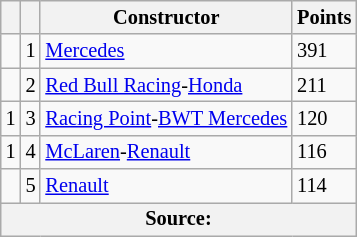<table class="wikitable" style="font-size: 85%;">
<tr>
<th scope="col"></th>
<th scope="col"></th>
<th scope="col">Constructor</th>
<th scope="col">Points</th>
</tr>
<tr>
<td align="left"></td>
<td align="center">1</td>
<td> <a href='#'>Mercedes</a></td>
<td align="left">391</td>
</tr>
<tr>
<td align="left"></td>
<td align="center">2</td>
<td> <a href='#'>Red Bull Racing</a>-<a href='#'>Honda</a></td>
<td align="left">211</td>
</tr>
<tr>
<td align="left"> 1</td>
<td align="center">3</td>
<td> <a href='#'>Racing Point</a>-<a href='#'>BWT Mercedes</a></td>
<td align="left">120</td>
</tr>
<tr>
<td align="left"> 1</td>
<td align="center">4</td>
<td> <a href='#'>McLaren</a>-<a href='#'>Renault</a></td>
<td align="left">116</td>
</tr>
<tr>
<td align="left"></td>
<td align="center">5</td>
<td> <a href='#'>Renault</a></td>
<td align="left">114</td>
</tr>
<tr>
<th colspan=4>Source:</th>
</tr>
</table>
